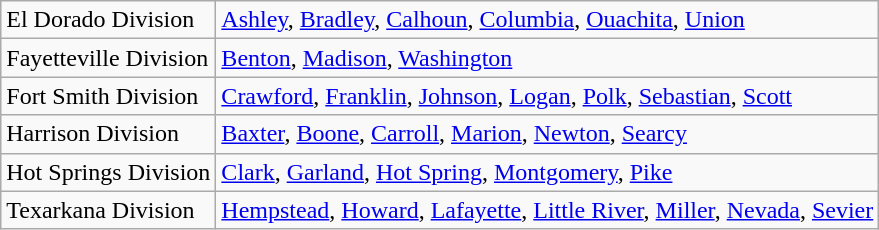<table class="wikitable">
<tr>
<td>El Dorado Division</td>
<td><a href='#'>Ashley</a>, <a href='#'>Bradley</a>, <a href='#'>Calhoun</a>, <a href='#'>Columbia</a>, <a href='#'>Ouachita</a>, <a href='#'>Union</a></td>
</tr>
<tr>
<td>Fayetteville Division</td>
<td><a href='#'>Benton</a>, <a href='#'>Madison</a>, <a href='#'>Washington</a></td>
</tr>
<tr>
<td>Fort Smith Division</td>
<td><a href='#'>Crawford</a>, <a href='#'>Franklin</a>, <a href='#'>Johnson</a>, <a href='#'>Logan</a>, <a href='#'>Polk</a>, <a href='#'>Sebastian</a>, <a href='#'>Scott</a></td>
</tr>
<tr>
<td>Harrison Division</td>
<td><a href='#'>Baxter</a>, <a href='#'>Boone</a>, <a href='#'>Carroll</a>, <a href='#'>Marion</a>, <a href='#'>Newton</a>, <a href='#'>Searcy</a></td>
</tr>
<tr>
<td>Hot Springs Division</td>
<td><a href='#'>Clark</a>, <a href='#'>Garland</a>, <a href='#'>Hot Spring</a>, <a href='#'>Montgomery</a>, <a href='#'>Pike</a></td>
</tr>
<tr>
<td>Texarkana Division</td>
<td><a href='#'>Hempstead</a>, <a href='#'>Howard</a>, <a href='#'>Lafayette</a>, <a href='#'>Little River</a>, <a href='#'>Miller</a>, <a href='#'>Nevada</a>, <a href='#'>Sevier</a></td>
</tr>
</table>
